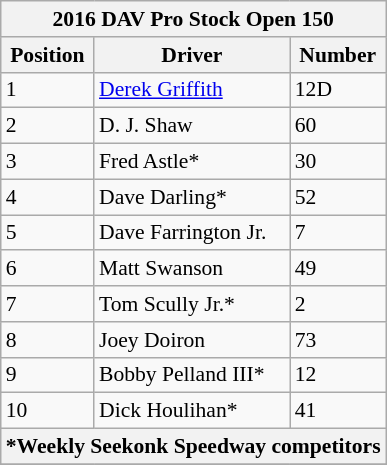<table class="wikitable mw-collapsible mw-collapsed" style="font-size: 90%">
<tr>
<th colspan="3">2016 DAV Pro Stock Open 150</th>
</tr>
<tr>
<th>Position</th>
<th>Driver</th>
<th>Number</th>
</tr>
<tr>
<td>1</td>
<td><a href='#'>Derek Griffith</a></td>
<td>12D</td>
</tr>
<tr>
<td>2</td>
<td>D. J. Shaw</td>
<td>60</td>
</tr>
<tr>
<td>3</td>
<td>Fred Astle*</td>
<td>30</td>
</tr>
<tr>
<td>4</td>
<td>Dave Darling*</td>
<td>52</td>
</tr>
<tr>
<td>5</td>
<td>Dave Farrington Jr.</td>
<td>7</td>
</tr>
<tr>
<td>6</td>
<td>Matt Swanson</td>
<td>49</td>
</tr>
<tr>
<td>7</td>
<td>Tom Scully Jr.*</td>
<td>2</td>
</tr>
<tr>
<td>8</td>
<td>Joey Doiron</td>
<td>73</td>
</tr>
<tr>
<td>9</td>
<td>Bobby Pelland III*</td>
<td>12</td>
</tr>
<tr>
<td>10</td>
<td>Dick Houlihan*</td>
<td>41</td>
</tr>
<tr>
<th colspan="3">*Weekly Seekonk Speedway competitors</th>
</tr>
<tr>
</tr>
</table>
